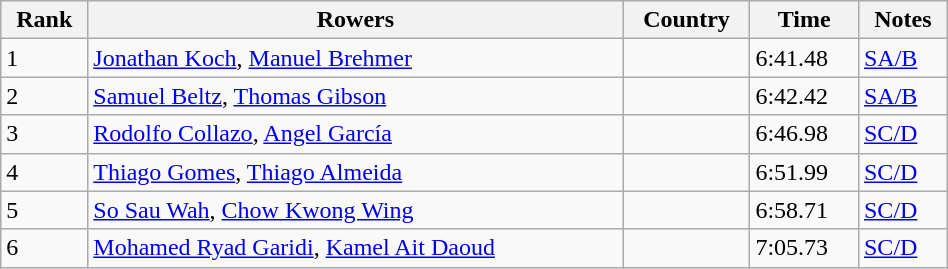<table class="wikitable sortable" width=50%>
<tr>
<th>Rank</th>
<th>Rowers</th>
<th>Country</th>
<th>Time</th>
<th>Notes</th>
</tr>
<tr>
<td>1</td>
<td><a href='#'>Jonathan Koch</a>, <a href='#'>Manuel Brehmer</a></td>
<td></td>
<td>6:41.48</td>
<td><a href='#'>SA/B</a></td>
</tr>
<tr>
<td>2</td>
<td><a href='#'>Samuel Beltz</a>, <a href='#'>Thomas Gibson</a></td>
<td></td>
<td>6:42.42</td>
<td><a href='#'>SA/B</a></td>
</tr>
<tr>
<td>3</td>
<td><a href='#'>Rodolfo Collazo</a>, <a href='#'>Angel García</a></td>
<td></td>
<td>6:46.98</td>
<td><a href='#'>SC/D</a></td>
</tr>
<tr>
<td>4</td>
<td><a href='#'>Thiago Gomes</a>, <a href='#'>Thiago Almeida</a></td>
<td></td>
<td>6:51.99</td>
<td><a href='#'>SC/D</a></td>
</tr>
<tr>
<td>5</td>
<td><a href='#'>So Sau Wah</a>, <a href='#'>Chow Kwong Wing</a></td>
<td></td>
<td>6:58.71</td>
<td><a href='#'>SC/D</a></td>
</tr>
<tr>
<td>6</td>
<td><a href='#'>Mohamed Ryad Garidi</a>, <a href='#'>Kamel Ait Daoud</a></td>
<td></td>
<td>7:05.73</td>
<td><a href='#'>SC/D</a></td>
</tr>
</table>
